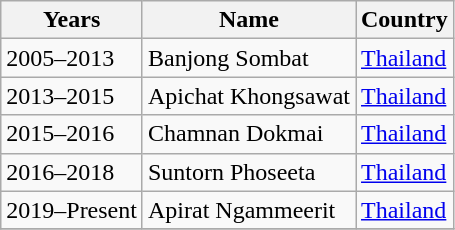<table class="wikitable">
<tr>
<th>Years</th>
<th>Name</th>
<th>Country</th>
</tr>
<tr style="text-align:left;">
<td>2005–2013</td>
<td>Banjong Sombat</td>
<td> <a href='#'>Thailand</a></td>
</tr>
<tr style="text-align:left;">
<td>2013–2015</td>
<td>Apichat Khongsawat</td>
<td> <a href='#'>Thailand</a></td>
</tr>
<tr style="text-align:left;">
<td>2015–2016</td>
<td>Chamnan Dokmai</td>
<td> <a href='#'>Thailand</a></td>
</tr>
<tr style="text-align:left;">
<td>2016–2018</td>
<td>Suntorn Phoseeta</td>
<td> <a href='#'>Thailand</a></td>
</tr>
<tr style="text-align:left;">
<td>2019–Present</td>
<td>Apirat Ngammeerit</td>
<td> <a href='#'>Thailand</a></td>
</tr>
<tr>
</tr>
</table>
